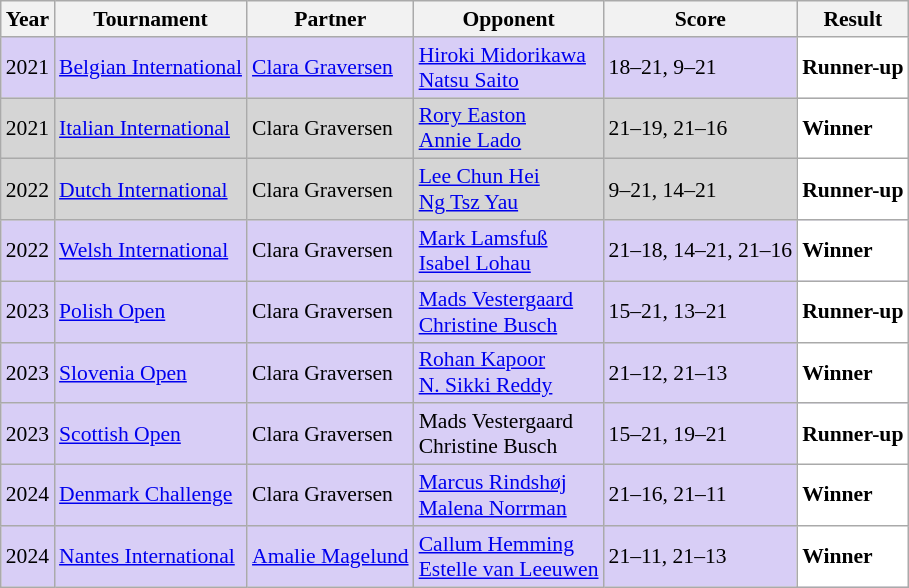<table class="sortable wikitable" style="font-size: 90%;">
<tr>
<th>Year</th>
<th>Tournament</th>
<th>Partner</th>
<th>Opponent</th>
<th>Score</th>
<th>Result</th>
</tr>
<tr style="background:#D8CEF6">
<td align="center">2021</td>
<td align="left"><a href='#'>Belgian International</a></td>
<td align="left"> <a href='#'>Clara Graversen</a></td>
<td align="left"> <a href='#'>Hiroki Midorikawa</a><br> <a href='#'>Natsu Saito</a></td>
<td align="left">18–21, 9–21</td>
<td style="text-align:left; background:white"> <strong>Runner-up</strong></td>
</tr>
<tr style="background:#D5D5D5">
<td align="center">2021</td>
<td align="left"><a href='#'>Italian International</a></td>
<td align="left"> Clara Graversen</td>
<td align="left"> <a href='#'>Rory Easton</a><br> <a href='#'>Annie Lado</a></td>
<td align="left">21–19, 21–16</td>
<td style="text-align:left; background:white"> <strong>Winner</strong></td>
</tr>
<tr style="background:#D5D5D5">
<td align="center">2022</td>
<td align="left"><a href='#'>Dutch International</a></td>
<td align="left"> Clara Graversen</td>
<td align="left"> <a href='#'>Lee Chun Hei</a><br> <a href='#'>Ng Tsz Yau</a></td>
<td align="left">9–21, 14–21</td>
<td style="text-align:left; background:white"> <strong>Runner-up</strong></td>
</tr>
<tr style="background:#D8CEF6">
<td align="center">2022</td>
<td align="left"><a href='#'>Welsh International</a></td>
<td align="left"> Clara Graversen</td>
<td align="left"> <a href='#'>Mark Lamsfuß</a><br> <a href='#'>Isabel Lohau</a></td>
<td align="left">21–18, 14–21, 21–16</td>
<td style="text-align:left; background:white"> <strong>Winner</strong></td>
</tr>
<tr style="background:#D8CEF6">
<td align="center">2023</td>
<td align="left"><a href='#'>Polish Open</a></td>
<td align="left"> Clara Graversen</td>
<td align="left"> <a href='#'>Mads Vestergaard</a><br> <a href='#'>Christine Busch</a></td>
<td align="left">15–21, 13–21</td>
<td style="text-align:left; background:white"> <strong>Runner-up</strong></td>
</tr>
<tr style="background:#D8CEF6">
<td align="center">2023</td>
<td align="left"><a href='#'>Slovenia Open</a></td>
<td align="left"> Clara Graversen</td>
<td align="left"> <a href='#'>Rohan Kapoor</a><br> <a href='#'>N. Sikki Reddy</a></td>
<td align="left">21–12, 21–13</td>
<td style="text-align:left; background:white"> <strong>Winner</strong></td>
</tr>
<tr style="background:#D8CEF6">
<td align="center">2023</td>
<td align="left"><a href='#'>Scottish Open</a></td>
<td align="left"> Clara Graversen</td>
<td align="left"> Mads Vestergaard<br> Christine Busch</td>
<td align="left">15–21, 19–21</td>
<td style="text-align:left; background:white"> <strong>Runner-up</strong></td>
</tr>
<tr style="background:#D8CEF6">
<td align="center">2024</td>
<td align="left"><a href='#'>Denmark Challenge</a></td>
<td align="left"> Clara Graversen</td>
<td align="left"> <a href='#'>Marcus Rindshøj</a><br> <a href='#'>Malena Norrman</a></td>
<td align="left">21–16, 21–11</td>
<td style="text-align:left; background:white"> <strong>Winner</strong></td>
</tr>
<tr style="background:#D8CEF6">
<td align="center">2024</td>
<td align="left"><a href='#'>Nantes International</a></td>
<td align="left"> <a href='#'>Amalie Magelund</a></td>
<td align="left"> <a href='#'>Callum Hemming</a><br> <a href='#'>Estelle van Leeuwen</a></td>
<td align="left">21–11, 21–13</td>
<td style="text-align:left; background:white"> <strong>Winner</strong></td>
</tr>
</table>
